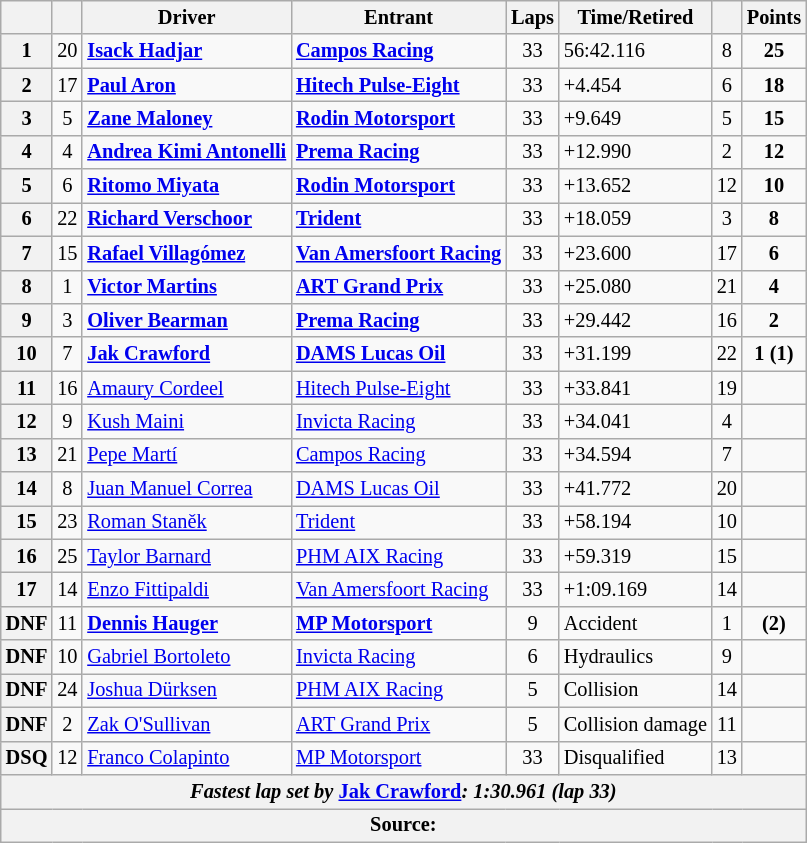<table class="wikitable" style="font-size:85%">
<tr>
<th scope="col"></th>
<th scope="col"></th>
<th scope="col">Driver</th>
<th scope="col">Entrant</th>
<th scope="col">Laps</th>
<th scope="col">Time/Retired</th>
<th scope="col"></th>
<th scope="col">Points</th>
</tr>
<tr>
<th>1</th>
<td align="center">20</td>
<td> <strong><a href='#'>Isack Hadjar</a></strong></td>
<td><strong><a href='#'>Campos Racing</a></strong></td>
<td align="center">33</td>
<td>56:42.116</td>
<td align="center">8</td>
<td align="center"><strong>25</strong></td>
</tr>
<tr>
<th>2</th>
<td align="center">17</td>
<td> <strong><a href='#'>Paul Aron</a></strong></td>
<td><strong><a href='#'>Hitech Pulse-Eight</a></strong></td>
<td align="center">33</td>
<td>+4.454</td>
<td align="center">6</td>
<td align="center"><strong>18</strong></td>
</tr>
<tr>
<th>3</th>
<td align="center">5</td>
<td> <strong><a href='#'>Zane Maloney</a></strong></td>
<td><strong><a href='#'>Rodin Motorsport</a></strong></td>
<td align="center">33</td>
<td>+9.649</td>
<td align="center">5</td>
<td align="center"><strong>15</strong></td>
</tr>
<tr>
<th>4</th>
<td align="center">4</td>
<td> <strong><a href='#'>Andrea Kimi Antonelli</a></strong></td>
<td><strong><a href='#'>Prema Racing</a></strong></td>
<td align="center">33</td>
<td>+12.990</td>
<td align="center">2</td>
<td align="center"><strong>12</strong></td>
</tr>
<tr>
<th>5</th>
<td align="center">6</td>
<td> <strong><a href='#'>Ritomo Miyata</a></strong></td>
<td><strong><a href='#'>Rodin Motorsport</a></strong></td>
<td align="center">33</td>
<td>+13.652</td>
<td align="center">12</td>
<td align="center"><strong>10</strong></td>
</tr>
<tr>
<th>6</th>
<td align="center">22</td>
<td> <strong><a href='#'>Richard Verschoor</a></strong></td>
<td><strong><a href='#'>Trident</a></strong></td>
<td align="center">33</td>
<td>+18.059</td>
<td align="center">3</td>
<td align="center"><strong>8</strong></td>
</tr>
<tr>
<th>7</th>
<td align="center">15</td>
<td> <strong><a href='#'>Rafael Villagómez</a></strong></td>
<td><strong><a href='#'>Van Amersfoort Racing</a></strong></td>
<td align="center">33</td>
<td>+23.600</td>
<td align="center">17</td>
<td align="center"><strong>6</strong></td>
</tr>
<tr>
<th>8</th>
<td align="center">1</td>
<td> <strong><a href='#'>Victor Martins</a></strong></td>
<td><strong><a href='#'>ART Grand Prix</a></strong></td>
<td align="center">33</td>
<td>+25.080</td>
<td align="center">21</td>
<td align="center"><strong>4</strong></td>
</tr>
<tr>
<th>9</th>
<td align="center">3</td>
<td> <strong><a href='#'>Oliver Bearman</a></strong></td>
<td><strong><a href='#'>Prema Racing</a></strong></td>
<td align="center">33</td>
<td>+29.442</td>
<td align="center">16</td>
<td align="center"><strong>2</strong></td>
</tr>
<tr>
<th>10</th>
<td align="center">7</td>
<td> <strong><a href='#'>Jak Crawford</a></strong></td>
<td><strong><a href='#'>DAMS Lucas Oil</a></strong></td>
<td align="center">33</td>
<td>+31.199</td>
<td align="center">22</td>
<td align="center"><strong>1 (1)</strong></td>
</tr>
<tr>
<th>11</th>
<td align="center">16</td>
<td> <a href='#'>Amaury Cordeel</a></td>
<td><a href='#'>Hitech Pulse-Eight</a></td>
<td align="center">33</td>
<td>+33.841</td>
<td align="center">19</td>
<td></td>
</tr>
<tr>
<th>12</th>
<td align="center">9</td>
<td> <a href='#'>Kush Maini</a></td>
<td><a href='#'>Invicta Racing</a></td>
<td align="center">33</td>
<td>+34.041</td>
<td align="center">4</td>
<td></td>
</tr>
<tr>
<th>13</th>
<td align="center">21</td>
<td> <a href='#'>Pepe Martí</a></td>
<td><a href='#'>Campos Racing</a></td>
<td align="center">33</td>
<td>+34.594</td>
<td align="center">7</td>
<td align="center"></td>
</tr>
<tr>
<th>14</th>
<td align="center">8</td>
<td> <a href='#'>Juan Manuel Correa</a></td>
<td><a href='#'>DAMS Lucas Oil</a></td>
<td align="center">33</td>
<td>+41.772</td>
<td align="center">20</td>
<td></td>
</tr>
<tr>
<th>15</th>
<td align="center">23</td>
<td> <a href='#'>Roman Staněk</a></td>
<td><a href='#'>Trident</a></td>
<td align="center">33</td>
<td>+58.194</td>
<td align="center">10</td>
<td></td>
</tr>
<tr>
<th>16</th>
<td align="center">25</td>
<td> <a href='#'>Taylor Barnard</a></td>
<td><a href='#'>PHM AIX Racing</a></td>
<td align="center">33</td>
<td>+59.319</td>
<td align="center">15</td>
<td></td>
</tr>
<tr>
<th>17</th>
<td align="center">14</td>
<td> <a href='#'>Enzo Fittipaldi</a></td>
<td><a href='#'>Van Amersfoort Racing</a></td>
<td align="center">33</td>
<td>+1:09.169</td>
<td align="center">14</td>
<td align="center"></td>
</tr>
<tr>
<th>DNF</th>
<td align="center">11</td>
<td> <strong><a href='#'>Dennis Hauger</a></strong></td>
<td><strong><a href='#'>MP Motorsport</a></strong></td>
<td align="center">9</td>
<td>Accident</td>
<td align="center">1</td>
<td align="center"><strong>(2)</strong></td>
</tr>
<tr>
<th>DNF</th>
<td align="center">10</td>
<td> <a href='#'>Gabriel Bortoleto</a></td>
<td><a href='#'>Invicta Racing</a></td>
<td align="center">6</td>
<td>Hydraulics</td>
<td align="center">9</td>
<td></td>
</tr>
<tr>
<th>DNF</th>
<td align="center">24</td>
<td> <a href='#'>Joshua Dürksen</a></td>
<td><a href='#'>PHM AIX Racing</a></td>
<td align="center">5</td>
<td>Collision</td>
<td align="center">14</td>
<td align="center"></td>
</tr>
<tr>
<th>DNF</th>
<td align="center">2</td>
<td> <a href='#'>Zak O'Sullivan</a></td>
<td><a href='#'>ART Grand Prix</a></td>
<td align="center">5</td>
<td>Collision damage</td>
<td align="center">11</td>
<td align="center"></td>
</tr>
<tr>
<th>DSQ</th>
<td align="center">12</td>
<td> <a href='#'>Franco Colapinto</a></td>
<td><a href='#'>MP Motorsport</a></td>
<td align="center">33</td>
<td>Disqualified</td>
<td align="center">13</td>
<td align=“center”></td>
</tr>
<tr>
<th colspan="8"><em>Fastest lap set by</em> <strong> <a href='#'>Jak Crawford</a><strong><em>: 1:30.961 (lap 33)<em></th>
</tr>
<tr>
<th colspan="8">Source:</th>
</tr>
</table>
